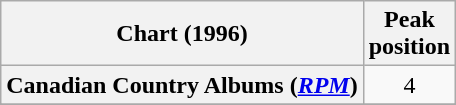<table class="wikitable sortable plainrowheaders" style="text-align:center">
<tr>
<th scope="col">Chart (1996)</th>
<th scope="col">Peak<br>position</th>
</tr>
<tr>
<th scope="row">Canadian Country Albums (<em><a href='#'>RPM</a></em>)</th>
<td>4</td>
</tr>
<tr>
</tr>
<tr>
</tr>
</table>
